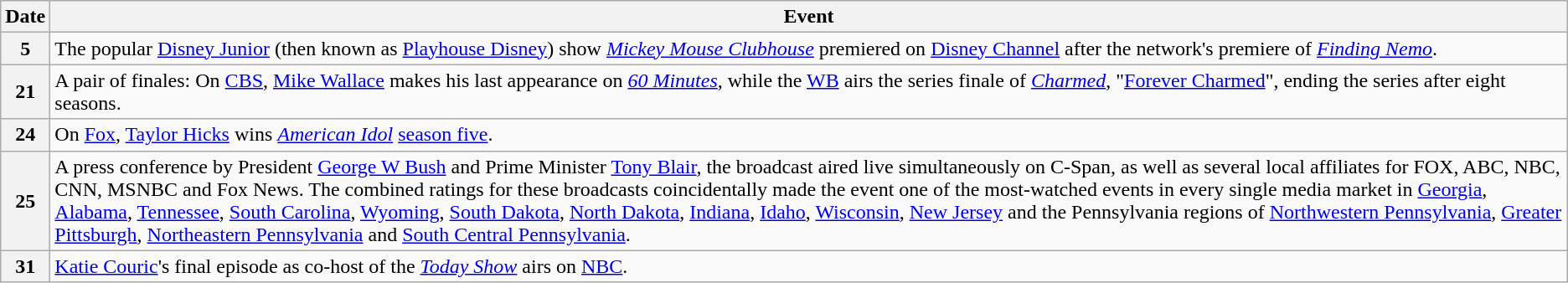<table class="wikitable">
<tr>
<th>Date</th>
<th>Event</th>
</tr>
<tr>
<th>5</th>
<td>The popular <a href='#'>Disney Junior</a> (then known as <a href='#'>Playhouse Disney</a>) show <em><a href='#'>Mickey Mouse Clubhouse</a></em> premiered on <a href='#'>Disney Channel</a> after the network's premiere of <em><a href='#'>Finding Nemo</a></em>.</td>
</tr>
<tr>
<th>21</th>
<td>A pair of finales: On <a href='#'>CBS</a>, <a href='#'>Mike Wallace</a> makes his last appearance on <em><a href='#'>60 Minutes</a></em>, while the <a href='#'>WB</a> airs the series finale of <em><a href='#'>Charmed</a></em>, "<a href='#'>Forever Charmed</a>", ending the series after eight seasons.</td>
</tr>
<tr>
<th>24</th>
<td>On <a href='#'>Fox</a>, <a href='#'>Taylor Hicks</a> wins <em><a href='#'>American Idol</a></em> <a href='#'>season five</a>.</td>
</tr>
<tr>
<th>25</th>
<td>A press conference by President <a href='#'>George W Bush</a> and Prime Minister <a href='#'>Tony Blair</a>, the broadcast aired live simultaneously on C-Span, as well as several local affiliates for FOX, ABC, NBC, CNN, MSNBC and Fox News. The combined ratings for these broadcasts coincidentally made the event one of the most-watched events in every single media market in <a href='#'>Georgia</a>, <a href='#'>Alabama</a>, <a href='#'>Tennessee</a>, <a href='#'>South Carolina</a>, <a href='#'>Wyoming</a>, <a href='#'>South Dakota</a>, <a href='#'>North Dakota</a>, <a href='#'>Indiana</a>, <a href='#'>Idaho</a>, <a href='#'>Wisconsin</a>, <a href='#'>New Jersey</a> and the Pennsylvania regions of <a href='#'>Northwestern Pennsylvania</a>, <a href='#'>Greater Pittsburgh</a>, <a href='#'>Northeastern Pennsylvania</a> and <a href='#'>South Central Pennsylvania</a>.</td>
</tr>
<tr>
<th>31</th>
<td><a href='#'>Katie Couric</a>'s final episode as co-host of the <em><a href='#'>Today Show</a></em> airs on <a href='#'>NBC</a>.</td>
</tr>
</table>
